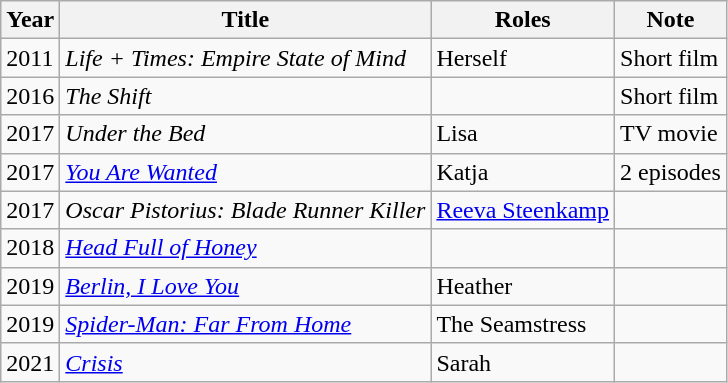<table class="wikitable sortable">
<tr>
<th>Year</th>
<th>Title</th>
<th>Roles</th>
<th>Note</th>
</tr>
<tr>
<td>2011</td>
<td><em>Life + Times: Empire State of Mind</em></td>
<td>Herself</td>
<td>Short film</td>
</tr>
<tr>
<td>2016</td>
<td><em>The Shift</em></td>
<td></td>
<td>Short film</td>
</tr>
<tr>
<td>2017</td>
<td><em>Under the Bed</em></td>
<td>Lisa</td>
<td>TV movie</td>
</tr>
<tr>
<td>2017</td>
<td><em><a href='#'>You Are Wanted</a></em></td>
<td>Katja</td>
<td>2 episodes</td>
</tr>
<tr>
<td>2017</td>
<td><em>Oscar Pistorius: Blade Runner Killer</em></td>
<td><a href='#'>Reeva Steenkamp</a></td>
<td></td>
</tr>
<tr>
<td>2018</td>
<td><em><a href='#'>Head Full of Honey</a></em></td>
<td></td>
<td></td>
</tr>
<tr>
<td>2019</td>
<td><em><a href='#'>Berlin, I Love You</a></em></td>
<td>Heather</td>
<td></td>
</tr>
<tr>
<td>2019</td>
<td><em><a href='#'>Spider-Man: Far From Home</a></em></td>
<td>The Seamstress</td>
<td></td>
</tr>
<tr>
<td>2021</td>
<td><em><a href='#'>Crisis</a></em></td>
<td>Sarah</td>
<td></td>
</tr>
</table>
